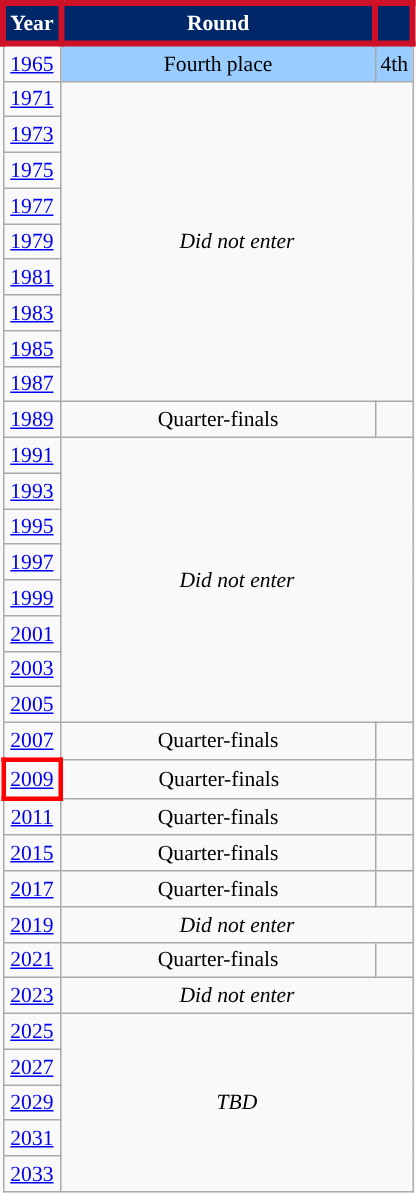<table class="wikitable" style="text-align: center; font-size:90%">
<tr style="color:white;">
<th style="background:#002868; border: 4px solid #CE1126; ">Year</th>
<th style="background:#002868; border: 4px solid #CE1126; width:200px">Round</th>
<th style="background:#002868; border: 4px solid #CE1126;"></th>
</tr>
<tr>
<td><a href='#'>1965</a></td>
<td bgcolor="9acdff">Fourth place</td>
<td bgcolor="9acdff">4th</td>
</tr>
<tr>
<td><a href='#'>1971</a></td>
<td colspan="2" rowspan="9"><em>Did not enter</em></td>
</tr>
<tr>
<td><a href='#'>1973</a></td>
</tr>
<tr>
<td><a href='#'>1975</a></td>
</tr>
<tr>
<td><a href='#'>1977</a></td>
</tr>
<tr>
<td><a href='#'>1979</a></td>
</tr>
<tr>
<td><a href='#'>1981</a></td>
</tr>
<tr>
<td><a href='#'>1983</a></td>
</tr>
<tr>
<td><a href='#'>1985</a></td>
</tr>
<tr>
<td><a href='#'>1987</a></td>
</tr>
<tr>
<td><a href='#'>1989</a></td>
<td>Quarter-finals</td>
<td></td>
</tr>
<tr>
<td><a href='#'>1991</a></td>
<td colspan="2" rowspan="8"><em>Did not enter</em></td>
</tr>
<tr>
<td><a href='#'>1993</a></td>
</tr>
<tr>
<td><a href='#'>1995</a></td>
</tr>
<tr>
<td><a href='#'>1997</a></td>
</tr>
<tr>
<td><a href='#'>1999</a></td>
</tr>
<tr>
<td><a href='#'>2001</a></td>
</tr>
<tr>
<td><a href='#'>2003</a></td>
</tr>
<tr>
<td><a href='#'>2005</a></td>
</tr>
<tr>
<td><a href='#'>2007</a></td>
<td>Quarter-finals</td>
<td></td>
</tr>
<tr>
<td style="border: 3px solid red"><a href='#'>2009</a></td>
<td>Quarter-finals</td>
<td></td>
</tr>
<tr>
<td><a href='#'>2011</a></td>
<td>Quarter-finals</td>
<td></td>
</tr>
<tr>
<td><a href='#'>2015</a></td>
<td>Quarter-finals</td>
<td></td>
</tr>
<tr>
<td><a href='#'>2017</a></td>
<td>Quarter-finals</td>
<td></td>
</tr>
<tr>
<td><a href='#'>2019</a></td>
<td colspan="2"><em>Did not enter</em></td>
</tr>
<tr>
<td><a href='#'>2021</a></td>
<td>Quarter-finals</td>
<td></td>
</tr>
<tr>
<td><a href='#'>2023</a></td>
<td colspan="2"><em>Did not enter</em></td>
</tr>
<tr>
<td><a href='#'>2025</a></td>
<td colspan="2" rowspan="5"><em>TBD</em></td>
</tr>
<tr>
<td><a href='#'>2027</a></td>
</tr>
<tr>
<td><a href='#'>2029</a></td>
</tr>
<tr>
<td><a href='#'>2031</a></td>
</tr>
<tr>
<td><a href='#'>2033</a></td>
</tr>
</table>
